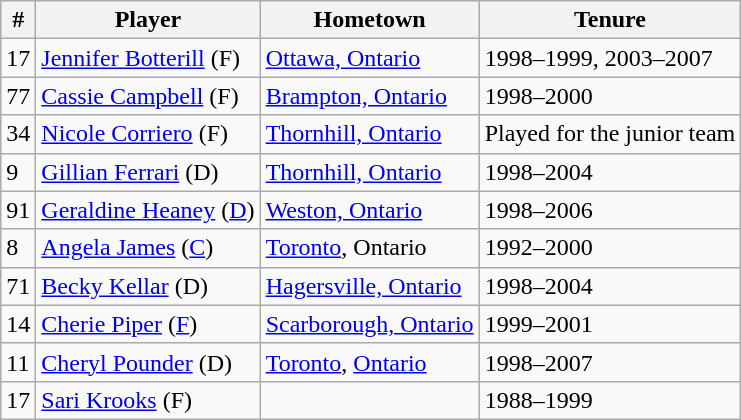<table class="wikitable">
<tr>
<th>#</th>
<th>Player</th>
<th>Hometown</th>
<th>Tenure</th>
</tr>
<tr>
<td>17</td>
<td> <a href='#'>Jennifer Botterill</a> (F)</td>
<td><a href='#'>Ottawa, Ontario</a></td>
<td>1998–1999, 2003–2007</td>
</tr>
<tr>
<td>77</td>
<td> <a href='#'>Cassie Campbell</a> (F)</td>
<td><a href='#'>Brampton, Ontario</a></td>
<td>1998–2000</td>
</tr>
<tr>
<td>34</td>
<td> <a href='#'>Nicole Corriero</a> (F)</td>
<td><a href='#'>Thornhill, Ontario</a></td>
<td>Played for the junior team</td>
</tr>
<tr>
<td>9</td>
<td> <a href='#'>Gillian Ferrari</a> (D)</td>
<td><a href='#'>Thornhill, Ontario</a></td>
<td>1998–2004</td>
</tr>
<tr>
<td>91</td>
<td> <a href='#'>Geraldine Heaney</a> (<a href='#'>D</a>)</td>
<td><a href='#'>Weston, Ontario</a></td>
<td>1998–2006</td>
</tr>
<tr>
<td>8</td>
<td> <a href='#'>Angela James</a> (<a href='#'>C</a>)</td>
<td><a href='#'>Toronto</a>, Ontario</td>
<td>1992–2000</td>
</tr>
<tr>
<td>71</td>
<td> <a href='#'>Becky Kellar</a> (D)</td>
<td><a href='#'>Hagersville, Ontario</a></td>
<td>1998–2004</td>
</tr>
<tr>
<td>14</td>
<td> <a href='#'>Cherie Piper</a> (<a href='#'>F</a>)</td>
<td><a href='#'>Scarborough, Ontario</a></td>
<td>1999–2001</td>
</tr>
<tr>
<td>11</td>
<td> <a href='#'>Cheryl Pounder</a> (D)</td>
<td><a href='#'>Toronto</a>, <a href='#'>Ontario</a></td>
<td>1998–2007</td>
</tr>
<tr>
<td>17</td>
<td> <a href='#'>Sari Krooks</a> (F)</td>
<td></td>
<td>1988–1999</td>
</tr>
</table>
